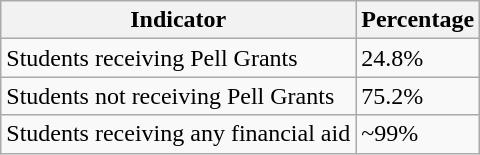<table class="wikitable">
<tr>
<th>Indicator</th>
<th>Percentage</th>
</tr>
<tr>
<td>Students receiving Pell Grants</td>
<td>24.8%</td>
</tr>
<tr>
<td>Students not receiving Pell Grants</td>
<td>75.2%</td>
</tr>
<tr>
<td>Students receiving any financial aid</td>
<td>~99%</td>
</tr>
</table>
